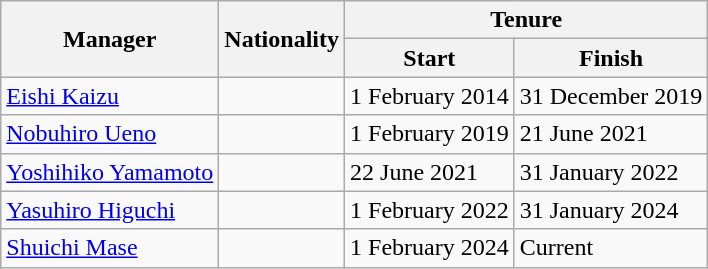<table class="wikitable">
<tr>
<th rowspan="2">Manager</th>
<th rowspan="2">Nationality</th>
<th colspan="2">Tenure </th>
</tr>
<tr>
<th>Start</th>
<th>Finish </th>
</tr>
<tr>
<td><a href='#'>Eishi Kaizu</a></td>
<td></td>
<td>1  February 2014</td>
<td>31 December 2019<br></td>
</tr>
<tr>
<td><a href='#'>Nobuhiro Ueno</a></td>
<td></td>
<td>1 February 2019</td>
<td>21 June 2021<br></td>
</tr>
<tr>
<td><a href='#'>Yoshihiko Yamamoto</a></td>
<td></td>
<td>22 June 2021</td>
<td>31 January 2022<br></td>
</tr>
<tr>
<td><a href='#'>Yasuhiro Higuchi</a></td>
<td></td>
<td>1 February 2022</td>
<td>31 January 2024<br></td>
</tr>
<tr>
<td><a href='#'>Shuichi Mase</a></td>
<td></td>
<td>1 February 2024</td>
<td>Current<br></td>
</tr>
</table>
